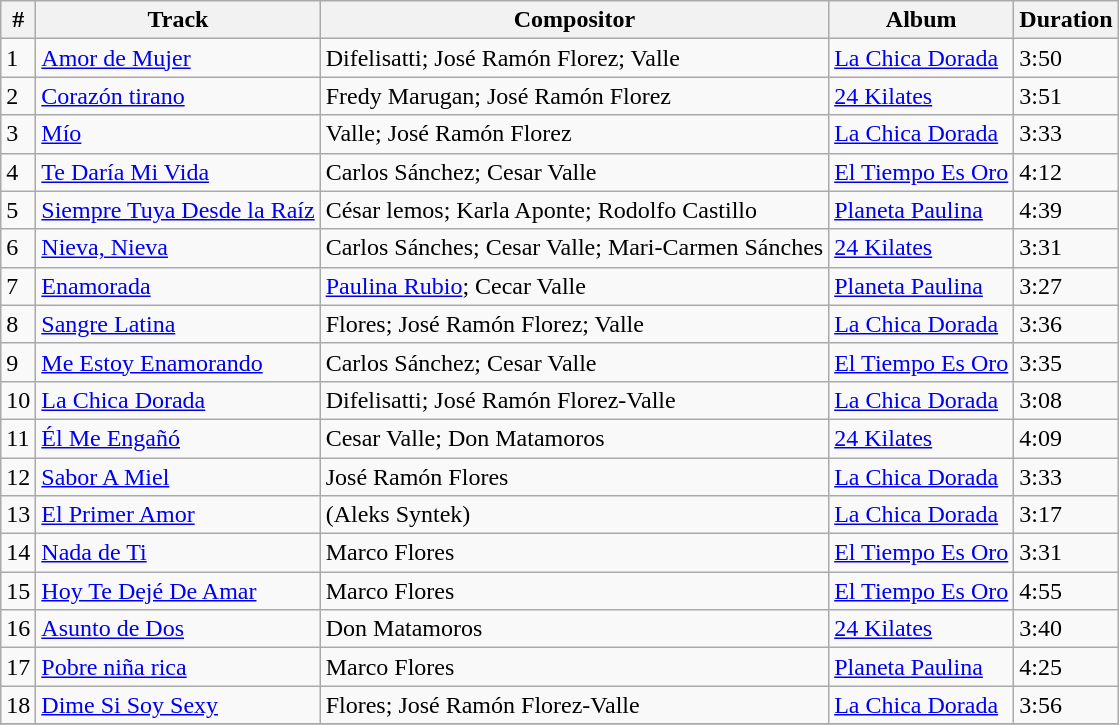<table class="wikitable">
<tr>
<th>#</th>
<th>Track</th>
<th>Compositor</th>
<th>Album</th>
<th>Duration</th>
</tr>
<tr>
<td>1</td>
<td><a href='#'>Amor de Mujer</a></td>
<td>Difelisatti; José Ramón Florez; Valle</td>
<td><a href='#'>La Chica Dorada</a></td>
<td>3:50</td>
</tr>
<tr>
<td>2</td>
<td><a href='#'>Corazón tirano</a></td>
<td>Fredy Marugan; José Ramón Florez</td>
<td><a href='#'>24 Kilates</a></td>
<td>3:51</td>
</tr>
<tr>
<td>3</td>
<td><a href='#'>Mío</a></td>
<td>Valle; José Ramón Florez</td>
<td><a href='#'>La Chica Dorada</a></td>
<td>3:33</td>
</tr>
<tr>
<td>4</td>
<td><a href='#'>Te Daría Mi Vida</a></td>
<td>Carlos Sánchez; Cesar Valle</td>
<td><a href='#'>El Tiempo Es Oro</a></td>
<td>4:12</td>
</tr>
<tr>
<td>5</td>
<td><a href='#'>Siempre Tuya Desde la Raíz</a></td>
<td>César lemos; Karla Aponte; Rodolfo Castillo</td>
<td><a href='#'>Planeta Paulina</a></td>
<td>4:39</td>
</tr>
<tr>
<td>6</td>
<td><a href='#'>Nieva, Nieva</a></td>
<td>Carlos Sánches; Cesar Valle; Mari-Carmen Sánches</td>
<td><a href='#'>24 Kilates</a></td>
<td>3:31</td>
</tr>
<tr>
<td>7</td>
<td><a href='#'>Enamorada</a></td>
<td><a href='#'>Paulina Rubio</a>; Cecar Valle</td>
<td><a href='#'>Planeta Paulina</a></td>
<td>3:27</td>
</tr>
<tr>
<td>8</td>
<td><a href='#'>Sangre Latina</a></td>
<td>Flores; José Ramón Florez; Valle</td>
<td><a href='#'>La Chica Dorada</a></td>
<td>3:36</td>
</tr>
<tr>
<td>9</td>
<td><a href='#'>Me Estoy Enamorando</a></td>
<td>Carlos Sánchez; Cesar Valle</td>
<td><a href='#'>El Tiempo Es Oro</a></td>
<td>3:35</td>
</tr>
<tr>
<td>10</td>
<td><a href='#'>La Chica Dorada</a></td>
<td>Difelisatti; José Ramón Florez-Valle</td>
<td><a href='#'>La Chica Dorada</a></td>
<td>3:08</td>
</tr>
<tr>
<td>11</td>
<td><a href='#'>Él Me Engañó</a></td>
<td>Cesar Valle; Don Matamoros</td>
<td><a href='#'>24 Kilates</a></td>
<td>4:09</td>
</tr>
<tr>
<td>12</td>
<td><a href='#'>Sabor A Miel</a></td>
<td>José Ramón Flores</td>
<td><a href='#'>La Chica Dorada</a></td>
<td>3:33</td>
</tr>
<tr>
<td>13</td>
<td><a href='#'>El Primer Amor</a></td>
<td>(Aleks Syntek)</td>
<td><a href='#'>La Chica Dorada</a></td>
<td>3:17</td>
</tr>
<tr>
<td>14</td>
<td><a href='#'>Nada de Ti</a></td>
<td>Marco Flores</td>
<td><a href='#'>El Tiempo Es Oro</a></td>
<td>3:31</td>
</tr>
<tr>
<td>15</td>
<td><a href='#'>Hoy Te Dejé De Amar</a></td>
<td>Marco Flores</td>
<td><a href='#'>El Tiempo Es Oro</a></td>
<td>4:55</td>
</tr>
<tr>
<td>16</td>
<td><a href='#'>Asunto de Dos</a></td>
<td>Don Matamoros</td>
<td><a href='#'>24 Kilates</a></td>
<td>3:40</td>
</tr>
<tr>
<td>17</td>
<td><a href='#'>Pobre niña rica</a></td>
<td>Marco Flores</td>
<td><a href='#'>Planeta Paulina</a></td>
<td>4:25</td>
</tr>
<tr>
<td>18</td>
<td><a href='#'>Dime Si Soy Sexy</a></td>
<td>Flores; José Ramón Florez-Valle</td>
<td><a href='#'>La Chica Dorada</a></td>
<td>3:56</td>
</tr>
<tr>
</tr>
</table>
